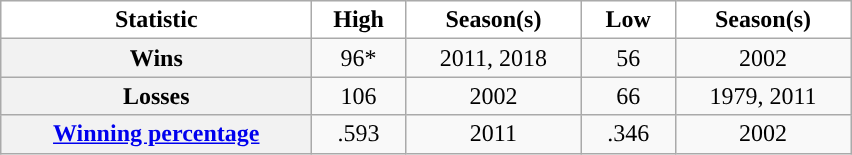<table class="wikitable sortable plainrowheaders" style="text-align:center">
<tr>
<th width="200px" scope="col" style="background-color:#ffffff; border-top:#">Statistic</th>
<th width="55px" class="unsortable" scope="col" style="background-color:#ffffff; border-top:#">High</th>
<th width="110px" scope="col" style="background-color:#ffffff; border-top:#">Season(s)</th>
<th width="55px" class="unsortable" scope="col" style="background-color:#ffffff; border-top:#">Low</th>
<th width="110px" scope="col" style="background-color:#ffffff; border-top:#">Season(s)</th>
</tr>
<tr>
<th scope="row" style="text-align:center">Wins</th>
<td>96*</td>
<td>2011, 2018</td>
<td>56</td>
<td>2002</td>
</tr>
<tr>
<th scope="row" style="text-align:center">Losses</th>
<td>106</td>
<td>2002</td>
<td>66</td>
<td>1979, 2011</td>
</tr>
<tr>
<th scope="row" style="text-align:center"><a href='#'>Winning percentage</a></th>
<td>.593</td>
<td>2011</td>
<td>.346</td>
<td>2002</td>
</tr>
</table>
